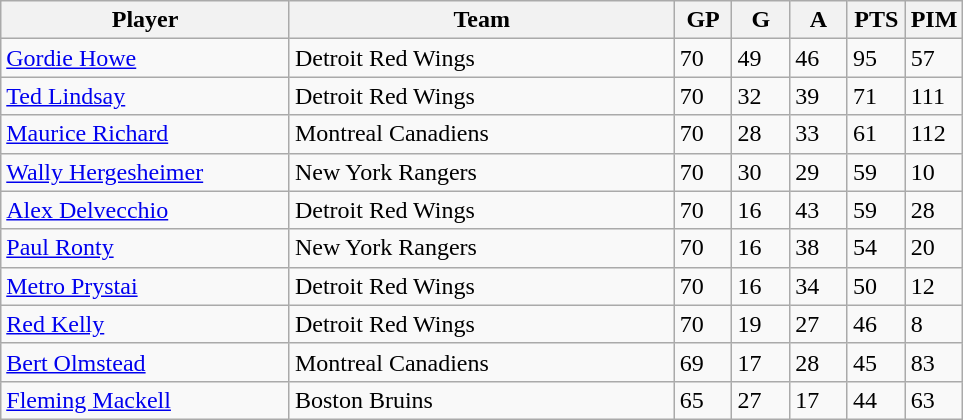<table class="wikitable">
<tr>
<th bgcolor="#DDDDFF" width="30%">Player</th>
<th bgcolor="#DDDDFF" width="40%">Team</th>
<th bgcolor="#DDDDFF" width="6%">GP</th>
<th bgcolor="#DDDDFF" width="6%">G</th>
<th bgcolor="#DDDDFF" width="6%">A</th>
<th bgcolor="#DDDDFF" width="6%">PTS</th>
<th bgcolor="#DDDDFF" width="6%">PIM</th>
</tr>
<tr>
<td><a href='#'>Gordie Howe</a></td>
<td>Detroit Red Wings</td>
<td>70</td>
<td>49</td>
<td>46</td>
<td>95</td>
<td>57</td>
</tr>
<tr>
<td><a href='#'>Ted Lindsay</a></td>
<td>Detroit Red Wings</td>
<td>70</td>
<td>32</td>
<td>39</td>
<td>71</td>
<td>111</td>
</tr>
<tr>
<td><a href='#'>Maurice Richard</a></td>
<td>Montreal Canadiens</td>
<td>70</td>
<td>28</td>
<td>33</td>
<td>61</td>
<td>112</td>
</tr>
<tr>
<td><a href='#'>Wally Hergesheimer</a></td>
<td>New York Rangers</td>
<td>70</td>
<td>30</td>
<td>29</td>
<td>59</td>
<td>10</td>
</tr>
<tr>
<td><a href='#'>Alex Delvecchio</a></td>
<td>Detroit Red Wings</td>
<td>70</td>
<td>16</td>
<td>43</td>
<td>59</td>
<td>28</td>
</tr>
<tr>
<td><a href='#'>Paul Ronty</a></td>
<td>New York Rangers</td>
<td>70</td>
<td>16</td>
<td>38</td>
<td>54</td>
<td>20</td>
</tr>
<tr>
<td><a href='#'>Metro Prystai</a></td>
<td>Detroit Red Wings</td>
<td>70</td>
<td>16</td>
<td>34</td>
<td>50</td>
<td>12</td>
</tr>
<tr>
<td><a href='#'>Red Kelly</a></td>
<td>Detroit Red Wings</td>
<td>70</td>
<td>19</td>
<td>27</td>
<td>46</td>
<td>8</td>
</tr>
<tr>
<td><a href='#'>Bert Olmstead</a></td>
<td>Montreal Canadiens</td>
<td>69</td>
<td>17</td>
<td>28</td>
<td>45</td>
<td>83</td>
</tr>
<tr>
<td><a href='#'>Fleming Mackell</a></td>
<td>Boston Bruins</td>
<td>65</td>
<td>27</td>
<td>17</td>
<td>44</td>
<td>63</td>
</tr>
</table>
